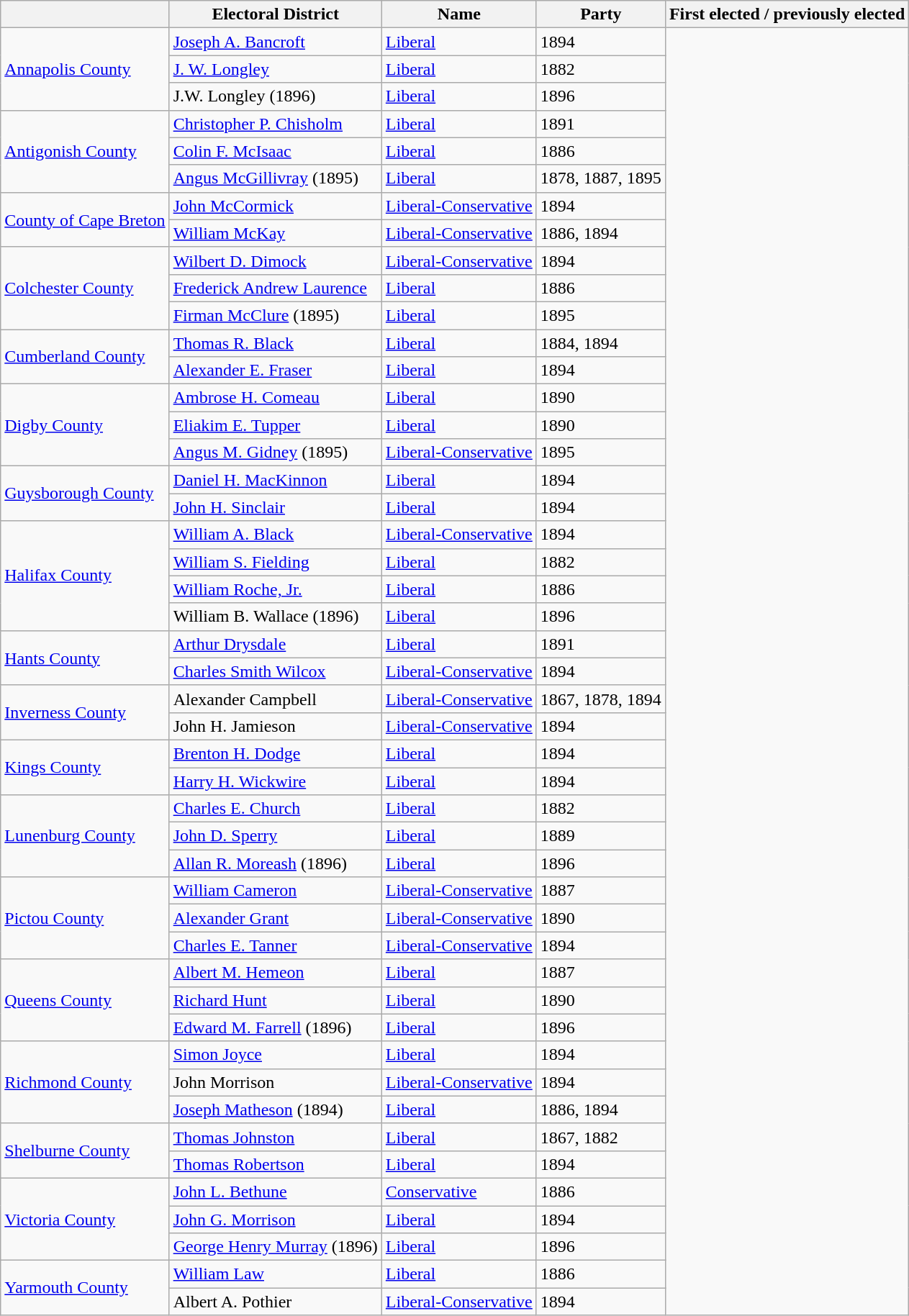<table class="wikitable sortable">
<tr>
<th></th>
<th>Electoral District</th>
<th>Name</th>
<th>Party</th>
<th>First elected / previously elected</th>
</tr>
<tr>
<td rowspan=3><a href='#'>Annapolis County</a></td>
<td><a href='#'>Joseph A. Bancroft</a></td>
<td><a href='#'>Liberal</a></td>
<td>1894</td>
</tr>
<tr>
<td><a href='#'>J. W. Longley</a></td>
<td><a href='#'>Liberal</a></td>
<td>1882</td>
</tr>
<tr>
<td>J.W. Longley (1896)</td>
<td><a href='#'>Liberal</a></td>
<td>1896</td>
</tr>
<tr>
<td rowspan=3><a href='#'>Antigonish County</a></td>
<td><a href='#'>Christopher P. Chisholm</a></td>
<td><a href='#'>Liberal</a></td>
<td>1891</td>
</tr>
<tr>
<td><a href='#'>Colin F. McIsaac</a></td>
<td><a href='#'>Liberal</a></td>
<td>1886</td>
</tr>
<tr>
<td><a href='#'>Angus McGillivray</a> (1895)</td>
<td><a href='#'>Liberal</a></td>
<td>1878, 1887, 1895</td>
</tr>
<tr>
<td rowspan=2><a href='#'>County of Cape Breton</a></td>
<td><a href='#'>John McCormick</a></td>
<td><a href='#'>Liberal-Conservative</a></td>
<td>1894</td>
</tr>
<tr>
<td><a href='#'>William McKay</a></td>
<td><a href='#'>Liberal-Conservative</a></td>
<td>1886, 1894</td>
</tr>
<tr>
<td rowspan=3><a href='#'>Colchester County</a></td>
<td><a href='#'>Wilbert D. Dimock</a></td>
<td><a href='#'>Liberal-Conservative</a></td>
<td>1894</td>
</tr>
<tr>
<td><a href='#'>Frederick Andrew Laurence</a></td>
<td><a href='#'>Liberal</a></td>
<td>1886</td>
</tr>
<tr>
<td><a href='#'>Firman McClure</a> (1895)</td>
<td><a href='#'>Liberal</a></td>
<td>1895</td>
</tr>
<tr>
<td rowspan=2><a href='#'>Cumberland County</a></td>
<td><a href='#'>Thomas R. Black</a></td>
<td><a href='#'>Liberal</a></td>
<td>1884, 1894</td>
</tr>
<tr>
<td><a href='#'>Alexander E. Fraser</a></td>
<td><a href='#'>Liberal</a></td>
<td>1894</td>
</tr>
<tr>
<td rowspan=3><a href='#'>Digby County</a></td>
<td><a href='#'>Ambrose H. Comeau</a></td>
<td><a href='#'>Liberal</a></td>
<td>1890</td>
</tr>
<tr>
<td><a href='#'>Eliakim E. Tupper</a></td>
<td><a href='#'>Liberal</a></td>
<td>1890</td>
</tr>
<tr>
<td><a href='#'>Angus M. Gidney</a> (1895)</td>
<td><a href='#'>Liberal-Conservative</a></td>
<td>1895</td>
</tr>
<tr>
<td rowspan=2><a href='#'>Guysborough County</a></td>
<td><a href='#'>Daniel H. MacKinnon</a></td>
<td><a href='#'>Liberal</a></td>
<td>1894</td>
</tr>
<tr>
<td><a href='#'>John H. Sinclair</a></td>
<td><a href='#'>Liberal</a></td>
<td>1894</td>
</tr>
<tr>
<td rowspan=4><a href='#'>Halifax County</a></td>
<td><a href='#'>William A. Black</a></td>
<td><a href='#'>Liberal-Conservative</a></td>
<td>1894</td>
</tr>
<tr>
<td><a href='#'>William S. Fielding</a></td>
<td><a href='#'>Liberal</a></td>
<td>1882</td>
</tr>
<tr>
<td><a href='#'>William Roche, Jr.</a></td>
<td><a href='#'>Liberal</a></td>
<td>1886</td>
</tr>
<tr>
<td>William B. Wallace (1896)</td>
<td><a href='#'>Liberal</a></td>
<td>1896</td>
</tr>
<tr>
<td rowspan=2><a href='#'>Hants County</a></td>
<td><a href='#'>Arthur Drysdale</a></td>
<td><a href='#'>Liberal</a></td>
<td>1891</td>
</tr>
<tr>
<td><a href='#'>Charles Smith Wilcox</a></td>
<td><a href='#'>Liberal-Conservative</a></td>
<td>1894</td>
</tr>
<tr>
<td rowspan=2><a href='#'>Inverness County</a></td>
<td>Alexander Campbell</td>
<td><a href='#'>Liberal-Conservative</a></td>
<td>1867, 1878, 1894</td>
</tr>
<tr>
<td>John H. Jamieson</td>
<td><a href='#'>Liberal-Conservative</a></td>
<td>1894</td>
</tr>
<tr>
<td rowspan=2><a href='#'>Kings County</a></td>
<td><a href='#'>Brenton H. Dodge</a></td>
<td><a href='#'>Liberal</a></td>
<td>1894</td>
</tr>
<tr>
<td><a href='#'>Harry H. Wickwire</a></td>
<td><a href='#'>Liberal</a></td>
<td>1894</td>
</tr>
<tr>
<td rowspan=3><a href='#'>Lunenburg County</a></td>
<td><a href='#'>Charles E. Church</a></td>
<td><a href='#'>Liberal</a></td>
<td>1882</td>
</tr>
<tr>
<td><a href='#'>John D. Sperry</a></td>
<td><a href='#'>Liberal</a></td>
<td>1889</td>
</tr>
<tr>
<td><a href='#'>Allan R. Moreash</a> (1896)</td>
<td><a href='#'>Liberal</a></td>
<td>1896</td>
</tr>
<tr>
<td rowspan=3><a href='#'>Pictou County</a></td>
<td><a href='#'>William Cameron</a></td>
<td><a href='#'>Liberal-Conservative</a></td>
<td>1887</td>
</tr>
<tr>
<td><a href='#'>Alexander Grant</a></td>
<td><a href='#'>Liberal-Conservative</a></td>
<td>1890</td>
</tr>
<tr>
<td><a href='#'>Charles E. Tanner</a></td>
<td><a href='#'>Liberal-Conservative</a></td>
<td>1894</td>
</tr>
<tr>
<td rowspan=3><a href='#'>Queens County</a></td>
<td><a href='#'>Albert M. Hemeon</a></td>
<td><a href='#'>Liberal</a></td>
<td>1887</td>
</tr>
<tr>
<td><a href='#'>Richard Hunt</a></td>
<td><a href='#'>Liberal</a></td>
<td>1890</td>
</tr>
<tr>
<td><a href='#'>Edward M. Farrell</a> (1896)</td>
<td><a href='#'>Liberal</a></td>
<td>1896</td>
</tr>
<tr>
<td rowspan=3><a href='#'>Richmond County</a></td>
<td><a href='#'>Simon Joyce</a></td>
<td><a href='#'>Liberal</a></td>
<td>1894</td>
</tr>
<tr>
<td>John Morrison </td>
<td><a href='#'>Liberal-Conservative</a></td>
<td>1894</td>
</tr>
<tr>
<td><a href='#'>Joseph Matheson</a> (1894)</td>
<td><a href='#'>Liberal</a></td>
<td>1886, 1894</td>
</tr>
<tr>
<td rowspan=2><a href='#'>Shelburne County</a></td>
<td><a href='#'>Thomas Johnston</a></td>
<td><a href='#'>Liberal</a></td>
<td>1867, 1882</td>
</tr>
<tr>
<td><a href='#'>Thomas Robertson</a></td>
<td><a href='#'>Liberal</a></td>
<td>1894</td>
</tr>
<tr>
<td rowspan=3><a href='#'>Victoria County</a></td>
<td><a href='#'>John L. Bethune</a></td>
<td><a href='#'>Conservative</a></td>
<td>1886</td>
</tr>
<tr>
<td><a href='#'>John G. Morrison</a></td>
<td><a href='#'>Liberal</a></td>
<td>1894</td>
</tr>
<tr>
<td><a href='#'>George Henry Murray</a> (1896)</td>
<td><a href='#'>Liberal</a></td>
<td>1896</td>
</tr>
<tr>
<td rowspan=2><a href='#'>Yarmouth County</a></td>
<td><a href='#'>William Law</a></td>
<td><a href='#'>Liberal</a></td>
<td>1886</td>
</tr>
<tr>
<td>Albert A. Pothier</td>
<td><a href='#'>Liberal-Conservative</a></td>
<td>1894</td>
</tr>
</table>
